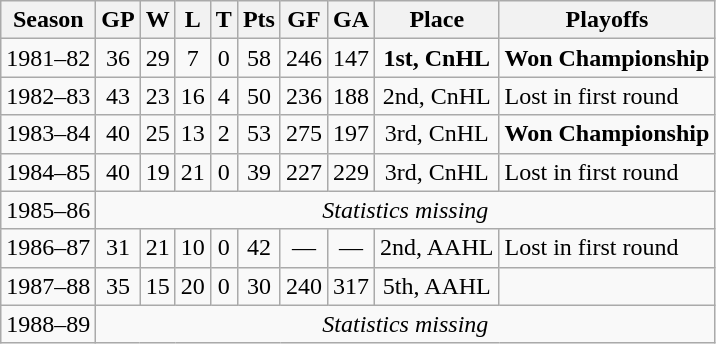<table class="wikitable" style="text-align:center">
<tr>
<th>Season</th>
<th>GP</th>
<th>W</th>
<th>L</th>
<th>T</th>
<th>Pts</th>
<th>GF</th>
<th>GA</th>
<th>Place</th>
<th>Playoffs</th>
</tr>
<tr>
<td>1981–82</td>
<td>36</td>
<td>29</td>
<td>7</td>
<td>0</td>
<td>58</td>
<td>246</td>
<td>147</td>
<td><strong>1st, CnHL</strong></td>
<td align="left"><strong>Won Championship</strong></td>
</tr>
<tr>
<td>1982–83</td>
<td>43</td>
<td>23</td>
<td>16</td>
<td>4</td>
<td>50</td>
<td>236</td>
<td>188</td>
<td>2nd, CnHL</td>
<td align="left">Lost in first round</td>
</tr>
<tr>
<td>1983–84</td>
<td>40</td>
<td>25</td>
<td>13</td>
<td>2</td>
<td>53</td>
<td>275</td>
<td>197</td>
<td>3rd, CnHL</td>
<td align="left"><strong>Won Championship</strong></td>
</tr>
<tr>
<td>1984–85</td>
<td>40</td>
<td>19</td>
<td>21</td>
<td>0</td>
<td>39</td>
<td>227</td>
<td>229</td>
<td>3rd, CnHL</td>
<td align="left">Lost in first round</td>
</tr>
<tr>
<td>1985–86</td>
<td colspan=9><em>Statistics missing</em></td>
</tr>
<tr>
<td>1986–87</td>
<td>31</td>
<td>21</td>
<td>10</td>
<td>0</td>
<td>42</td>
<td>—</td>
<td>—</td>
<td>2nd, AAHL</td>
<td align="left">Lost in first round</td>
</tr>
<tr>
<td>1987–88</td>
<td>35</td>
<td>15</td>
<td>20</td>
<td>0</td>
<td>30</td>
<td>240</td>
<td>317</td>
<td>5th, AAHL</td>
<td></td>
</tr>
<tr>
<td>1988–89</td>
<td colspan=9><em>Statistics missing</em></td>
</tr>
</table>
